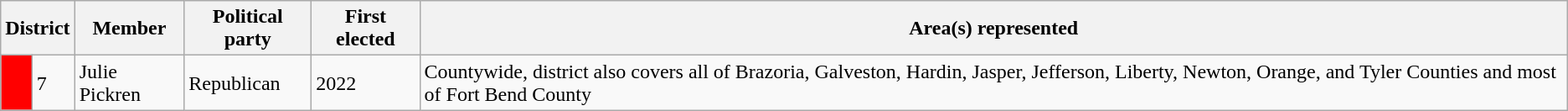<table class="wikitable">
<tr>
<th colspan="2">District</th>
<th>Member</th>
<th>Political party</th>
<th>First elected</th>
<th>Area(s) represented</th>
</tr>
<tr>
<td bgcolor="red"> </td>
<td>7</td>
<td>Julie Pickren</td>
<td>Republican</td>
<td>2022</td>
<td>Countywide, district also covers all of Brazoria, Galveston, Hardin, Jasper, Jefferson, Liberty, Newton, Orange, and Tyler Counties and most of Fort Bend County</td>
</tr>
</table>
